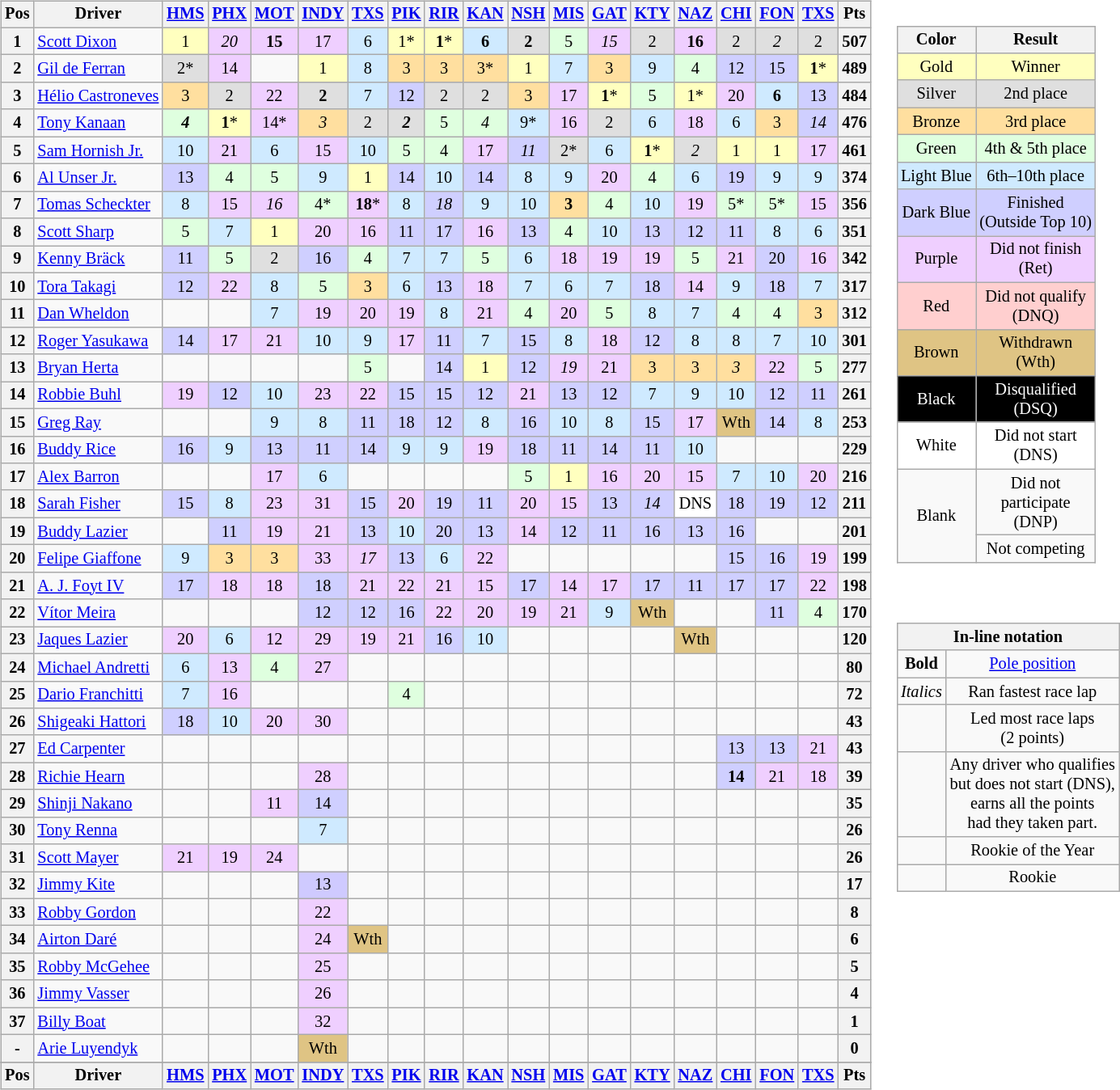<table>
<tr>
<td><br><table class="wikitable" style="font-size: 85%">
<tr valign="top">
<th valign="middle">Pos</th>
<th valign="middle">Driver</th>
<th><a href='#'>HMS</a></th>
<th><a href='#'>PHX</a></th>
<th><a href='#'>MOT</a></th>
<th><a href='#'>INDY</a></th>
<th><a href='#'>TXS</a></th>
<th><a href='#'>PIK</a></th>
<th><a href='#'>RIR</a></th>
<th><a href='#'>KAN</a></th>
<th><a href='#'>NSH</a></th>
<th><a href='#'>MIS</a></th>
<th><a href='#'>GAT</a></th>
<th><a href='#'>KTY</a></th>
<th><a href='#'>NAZ</a></th>
<th><a href='#'>CHI</a></th>
<th><a href='#'>FON</a></th>
<th><a href='#'>TXS</a></th>
<th valign="middle">Pts</th>
</tr>
<tr>
<th>1</th>
<td> <a href='#'>Scott Dixon</a></td>
<td style="background:#FFFFBF;" align=center>1</td>
<td style="background:#EFCFFF;" align=center><em>20</em></td>
<td style="background:#EFCFFF;" align=center><strong>15</strong></td>
<td style="background:#EFCFFF;" align=center>17</td>
<td style="background:#CFEAFF;" align=center>6</td>
<td style="background:#FFFFBF;" align=center>1*</td>
<td style="background:#FFFFBF;" align=center><strong>1</strong>*</td>
<td style="background:#CFEAFF;" align=center><strong>6</strong></td>
<td style="background:#DFDFDF;" align=center><strong>2</strong></td>
<td style="background:#DFFFDF;" align=center>5</td>
<td style="background:#EFCFFF;" align=center><em>15</em></td>
<td style="background:#DFDFDF;" align=center>2</td>
<td style="background:#EFCFFF;" align=center><strong>16</strong></td>
<td style="background:#DFDFDF;" align=center>2</td>
<td style="background:#DFDFDF;" align=center><em>2</em></td>
<td style="background:#DFDFDF;" align=center>2</td>
<th>507</th>
</tr>
<tr>
<th>2</th>
<td> <a href='#'>Gil de Ferran</a></td>
<td style="background:#DFDFDF;" align=center>2*</td>
<td style="background:#EFCFFF;" align=center>14</td>
<td></td>
<td style="background:#FFFFBF;" align=center>1</td>
<td style="background:#CFEAFF;" align=center>8</td>
<td style="background:#FFDF9F;" align=center>3</td>
<td style="background:#FFDF9F;" align=center>3</td>
<td style="background:#FFDF9F;" align=center>3*</td>
<td style="background:#FFFFBF;" align=center>1</td>
<td style="background:#CFEAFF;" align=center>7</td>
<td style="background:#FFDF9F;" align=center>3</td>
<td style="background:#CFEAFF;" align=center>9</td>
<td style="background:#DFFFDF;" align=center>4</td>
<td style="background:#CFCFFF;" align=center>12</td>
<td style="background:#CFCFFF;" align=center>15</td>
<td style="background:#FFFFBF;" align=center><strong>1</strong>*</td>
<th>489</th>
</tr>
<tr>
<th>3</th>
<td> <a href='#'>Hélio Castroneves</a></td>
<td style="background:#FFDF9F;" align=center>3</td>
<td style="background:#DFDFDF;" align=center>2</td>
<td style="background:#EFCFFF;" align=center>22</td>
<td style="background:#DFDFDF;" align=center><strong>2</strong></td>
<td style="background:#CFEAFF;" align=center>7</td>
<td style="background:#CFCFFF;" align=center>12</td>
<td style="background:#DFDFDF;" align=center>2</td>
<td style="background:#DFDFDF;" align=center>2</td>
<td style="background:#FFDF9F;" align=center>3</td>
<td style="background:#EFCFFF;" align=center>17</td>
<td style="background:#FFFFBF;" align=center><strong>1</strong>*</td>
<td style="background:#DFFFDF;" align=center>5</td>
<td style="background:#FFFFBF;" align=center>1*</td>
<td style="background:#EFCFFF;" align=center>20</td>
<td style="background:#CFEAFF;" align=center><strong>6</strong></td>
<td style="background:#CFCFFF;" align=center>13</td>
<th>484</th>
</tr>
<tr>
<th>4</th>
<td> <a href='#'>Tony Kanaan</a></td>
<td style="background:#DFFFDF;" align=center><strong><em>4</em></strong></td>
<td style="background:#FFFFBF;" align=center><strong>1</strong>*</td>
<td style="background:#EFCFFF;" align=center>14*</td>
<td style="background:#FFDF9F;" align=center><em>3</em></td>
<td style="background:#DFDFDF;" align=center>2</td>
<td style="background:#DFDFDF;" align=center><strong><em>2</em></strong></td>
<td style="background:#DFFFDF;" align=center>5</td>
<td style="background:#DFFFDF;" align=center><em>4</em></td>
<td style="background:#CFEAFF;" align=center>9*</td>
<td style="background:#EFCFFF;" align=center>16</td>
<td style="background:#DFDFDF;" align=center>2</td>
<td style="background:#CFEAFF;" align=center>6</td>
<td style="background:#EFCFFF;" align=center>18</td>
<td style="background:#CFEAFF;" align=center>6</td>
<td style="background:#FFDF9F;" align=center>3</td>
<td style="background:#CFCFFF;" align=center><em>14</em></td>
<th>476</th>
</tr>
<tr>
<th>5</th>
<td> <a href='#'>Sam Hornish Jr.</a></td>
<td style="background:#CFEAFF;" align=center>10</td>
<td style="background:#EFCFFF;" align=center>21</td>
<td style="background:#CFEAFF;" align=center>6</td>
<td style="background:#EFCFFF;" align=center>15</td>
<td style="background:#CFEAFF;" align=center>10</td>
<td style="background:#DFFFDF;" align=center>5</td>
<td style="background:#DFFFDF;" align=center>4</td>
<td style="background:#EFCFFF;" align=center>17</td>
<td style="background:#CFCFFF;" align=center><em>11</em></td>
<td style="background:#DFDFDF;" align=center>2*</td>
<td style="background:#CFEAFF;" align=center>6</td>
<td style="background:#FFFFBF;" align=center><strong>1</strong>*</td>
<td style="background:#DFDFDF;" align=center><em>2</em></td>
<td style="background:#FFFFBF;" align=center>1</td>
<td style="background:#FFFFBF;" align=center>1</td>
<td style="background:#EFCFFF;" align=center>17</td>
<th>461</th>
</tr>
<tr>
<th>6</th>
<td> <a href='#'>Al Unser Jr.</a></td>
<td style="background:#CFCFFF;" align=center>13</td>
<td style="background:#DFFFDF;" align=center>4</td>
<td style="background:#DFFFDF;" align=center>5</td>
<td style="background:#CFEAFF;" align=center>9</td>
<td style="background:#FFFFBF;" align=center>1</td>
<td style="background:#CFCFFF;" align=center>14</td>
<td style="background:#CFEAFF;" align=center>10</td>
<td style="background:#CFCFFF;" align=center>14</td>
<td style="background:#CFEAFF;" align=center>8</td>
<td style="background:#CFEAFF;" align=center>9</td>
<td style="background:#EFCFFF;" align=center>20</td>
<td style="background:#DFFFDF;" align=center>4</td>
<td style="background:#CFEAFF;" align=center>6</td>
<td style="background:#CFCFFF;" align=center>19</td>
<td style="background:#CFEAFF;" align=center>9</td>
<td style="background:#CFEAFF;" align=center>9</td>
<th>374</th>
</tr>
<tr>
<th>7</th>
<td> <a href='#'>Tomas Scheckter</a></td>
<td style="background:#CFEAFF;" align=center>8</td>
<td style="background:#EFCFFF;" align=center>15</td>
<td style="background:#EFCFFF;" align=center><em>16</em></td>
<td style="background:#DFFFDF;" align=center>4*</td>
<td style="background:#EFCFFF;" align=center><strong>18</strong>*</td>
<td style="background:#CFEAFF;" align=center>8</td>
<td style="background:#CFCFFF;" align=center><em>18</em></td>
<td style="background:#CFEAFF;" align=center>9</td>
<td style="background:#CFEAFF;" align=center>10</td>
<td style="background:#FFDF9F;" align=center><strong>3</strong></td>
<td style="background:#DFFFDF;" align=center>4</td>
<td style="background:#CFEAFF;" align=center>10</td>
<td style="background:#EFCFFF;" align=center>19</td>
<td style="background:#DFFFDF;" align=center>5*</td>
<td style="background:#DFFFDF;" align=center>5*</td>
<td style="background:#EFCFFF;" align=center>15</td>
<th>356</th>
</tr>
<tr>
<th>8</th>
<td> <a href='#'>Scott Sharp</a></td>
<td style="background:#DFFFDF;" align=center>5</td>
<td style="background:#CFEAFF;" align=center>7</td>
<td style="background:#FFFFBF;" align=center>1</td>
<td style="background:#EFCFFF;" align=center>20</td>
<td style="background:#EFCFFF;" align=center>16</td>
<td style="background:#CFCFFF;" align=center>11</td>
<td style="background:#CFCFFF;" align=center>17</td>
<td style="background:#EFCFFF;" align=center>16</td>
<td style="background:#CFCFFF;" align=center>13</td>
<td style="background:#DFFFDF;" align=center>4</td>
<td style="background:#CFEAFF;" align=center>10</td>
<td style="background:#CFCFFF;" align=center>13</td>
<td style="background:#CFCFFF;" align=center>12</td>
<td style="background:#CFCFFF;" align=center>11</td>
<td style="background:#CFEAFF;" align=center>8</td>
<td style="background:#CFEAFF;" align=center>6</td>
<th>351</th>
</tr>
<tr>
<th>9</th>
<td> <a href='#'>Kenny Bräck</a></td>
<td style="background:#CFCFFF;" align=center>11</td>
<td style="background:#DFFFDF;" align=center>5</td>
<td style="background:#DFDFDF;" align=center>2</td>
<td style="background:#CFCFFF;" align=center>16</td>
<td style="background:#DFFFDF;" align=center>4</td>
<td style="background:#CFEAFF;" align=center>7</td>
<td style="background:#CFEAFF;" align=center>7</td>
<td style="background:#DFFFDF;" align=center>5</td>
<td style="background:#CFEAFF;" align=center>6</td>
<td style="background:#EFCFFF;" align=center>18</td>
<td style="background:#EFCFFF;" align=center>19</td>
<td style="background:#EFCFFF;" align=center>19</td>
<td style="background:#DFFFDF;" align=center>5</td>
<td style="background:#EFCFFF;" align=center>21</td>
<td style="background:#CFCFFF;" align=center>20</td>
<td style="background:#EFCFFF;" align=center>16</td>
<th>342</th>
</tr>
<tr>
<th>10</th>
<td> <a href='#'>Tora Takagi</a></td>
<td style="background:#CFCFFF;" align=center>12</td>
<td style="background:#EFCFFF;" align=center>22</td>
<td style="background:#CFEAFF;" align=center>8</td>
<td style="background:#DFFFDF;" align=center>5</td>
<td style="background:#FFDF9F;" align=center>3</td>
<td style="background:#CFEAFF;" align=center>6</td>
<td style="background:#CFCFFF;" align=center>13</td>
<td style="background:#EFCFFF;" align=center>18</td>
<td style="background:#CFEAFF;" align=center>7</td>
<td style="background:#CFEAFF;" align=center>6</td>
<td style="background:#CFEAFF;" align=center>7</td>
<td style="background:#CFCFFF;" align=center>18</td>
<td style="background:#EFCFFF;" align=center>14</td>
<td style="background:#CFEAFF;" align=center>9</td>
<td style="background:#CFCFFF;" align=center>18</td>
<td style="background:#CFEAFF;" align=center>7</td>
<th>317</th>
</tr>
<tr>
<th>11</th>
<td> <a href='#'>Dan Wheldon</a> </td>
<td></td>
<td></td>
<td style="background:#CFEAFF;" align=center>7</td>
<td style="background:#EFCFFF;" align=center>19</td>
<td style="background:#EFCFFF;" align=center>20</td>
<td style="background:#EFCFFF;" align=center>19</td>
<td style="background:#CFEAFF;" align=center>8</td>
<td style="background:#EFCFFF;" align=center>21</td>
<td style="background:#DFFFDF;" align=center>4</td>
<td style="background:#EFCFFF;" align=center>20</td>
<td style="background:#DFFFDF;" align=center>5</td>
<td style="background:#CFEAFF;" align=center>8</td>
<td style="background:#CFEAFF;" align=center>7</td>
<td style="background:#DFFFDF;" align=center>4</td>
<td style="background:#DFFFDF;" align=center>4</td>
<td style="background:#FFDF9F;" align=center>3</td>
<th>312</th>
</tr>
<tr>
<th>12</th>
<td nowrap> <a href='#'>Roger Yasukawa</a> </td>
<td style="background:#CFCFFF;" align=center>14</td>
<td style="background:#EFCFFF;" align=center>17</td>
<td style="background:#EFCFFF;" align=center>21</td>
<td style="background:#CFEAFF;" align=center>10</td>
<td style="background:#CFEAFF;" align=center>9</td>
<td style="background:#EFCFFF;" align=center>17</td>
<td style="background:#CFCFFF;" align=center>11</td>
<td style="background:#CFEAFF;" align=center>7</td>
<td style="background:#CFCFFF;" align=center>15</td>
<td style="background:#CFEAFF;" align=center>8</td>
<td style="background:#EFCFFF;" align=center>18</td>
<td style="background:#CFCFFF;" align=center>12</td>
<td style="background:#CFEAFF;" align=center>8</td>
<td style="background:#CFEAFF;" align=center>8</td>
<td style="background:#CFEAFF;" align=center>7</td>
<td style="background:#CFEAFF;" align=center>10</td>
<th>301</th>
</tr>
<tr>
<th>13</th>
<td> <a href='#'>Bryan Herta</a></td>
<td></td>
<td></td>
<td></td>
<td></td>
<td style="background:#DFFFDF;" align=center>5</td>
<td></td>
<td style="background:#CFCFFF;" align=center>14</td>
<td style="background:#FFFFBF;" align=center>1</td>
<td style="background:#CFCFFF;" align=center>12</td>
<td style="background:#EFCFFF;" align=center><em>19</em></td>
<td style="background:#EFCFFF;" align=center>21</td>
<td style="background:#FFDF9F;" align=center>3</td>
<td style="background:#FFDF9F;" align=center>3</td>
<td style="background:#FFDF9F;" align=center><em>3</em></td>
<td style="background:#EFCFFF;" align=center>22</td>
<td style="background:#DFFFDF;" align=center>5</td>
<th>277</th>
</tr>
<tr>
<th>14</th>
<td> <a href='#'>Robbie Buhl</a></td>
<td style="background:#EFCFFF;" align=center>19</td>
<td style="background:#CFCFFF;" align=center>12</td>
<td style="background:#CFEAFF;" align=center>10</td>
<td style="background:#EFCFFF;" align=center>23</td>
<td style="background:#EFCFFF;" align=center>22</td>
<td style="background:#CFCFFF;" align=center>15</td>
<td style="background:#CFCFFF;" align=center>15</td>
<td style="background:#CFCFFF;" align=center>12</td>
<td style="background:#EFCFFF;" align=center>21</td>
<td style="background:#CFCFFF;" align=center>13</td>
<td style="background:#CFCFFF;" align=center>12</td>
<td style="background:#CFEAFF;" align=center>7</td>
<td style="background:#CFEAFF;" align=center>9</td>
<td style="background:#CFEAFF;" align=center>10</td>
<td style="background:#CFCFFF;" align=center>12</td>
<td style="background:#CFCFFF;" align=center>11</td>
<th>261</th>
</tr>
<tr>
<th>15</th>
<td> <a href='#'>Greg Ray</a></td>
<td></td>
<td></td>
<td style="background:#CFEAFF;" align=center>9</td>
<td style="background:#CFEAFF;" align=center>8</td>
<td style="background:#CFCFFF;" align=center>11</td>
<td style="background:#CFCFFF;" align=center>18</td>
<td style="background:#CFCFFF;" align=center>12</td>
<td style="background:#CFEAFF;" align=center>8</td>
<td style="background:#CFCFFF;" align=center>16</td>
<td style="background:#CFEAFF;" align=center>10</td>
<td style="background:#CFEAFF;" align=center>8</td>
<td style="background:#CFCFFF;" align=center>15</td>
<td style="background:#EFCFFF;" align=center>17</td>
<td style="background:#DFC484;" align=center>Wth</td>
<td style="background:#CFCFFF;" align=center>14</td>
<td style="background:#CFEAFF;" align=center>8</td>
<th>253</th>
</tr>
<tr>
<th>16</th>
<td> <a href='#'>Buddy Rice</a></td>
<td style="background:#CFCFFF;" align=center>16</td>
<td style="background:#CFEAFF;" align=center>9</td>
<td style="background:#CFCFFF;" align=center>13</td>
<td style="background:#CFCFFF;" align=center>11</td>
<td style="background:#CFCFFF;" align=center>14</td>
<td style="background:#CFEAFF;" align=center>9</td>
<td style="background:#CFEAFF;" align=center>9</td>
<td style="background:#EFCFFF;" align=center>19</td>
<td style="background:#CFCFFF;" align=center>18</td>
<td style="background:#CFCFFF;" align=center>11</td>
<td style="background:#CFCFFF;" align=center>14</td>
<td style="background:#CFCFFF;" align=center>11</td>
<td style="background:#CFEAFF;" align=center>10</td>
<td></td>
<td></td>
<td></td>
<th>229</th>
</tr>
<tr>
<th>17</th>
<td> <a href='#'>Alex Barron</a></td>
<td></td>
<td></td>
<td style="background:#EFCFFF;" align=center>17</td>
<td style="background:#CFEAFF;" align=center>6</td>
<td></td>
<td></td>
<td></td>
<td></td>
<td style="background:#DFFFDF;" align=center>5</td>
<td style="background:#FFFFBF;" align=center>1</td>
<td style="background:#EFCFFF;" align=center>16</td>
<td style="background:#EFCFFF;" align=center>20</td>
<td style="background:#EFCFFF;" align=center>15</td>
<td style="background:#CFEAFF;" align=center>7</td>
<td style="background:#CFEAFF;" align=center>10</td>
<td style="background:#EFCFFF;" align=center>20</td>
<th>216</th>
</tr>
<tr>
<th>18</th>
<td> <a href='#'>Sarah Fisher</a></td>
<td style="background:#CFCFFF;" align=center>15</td>
<td style="background:#CFEAFF;" align=center>8</td>
<td style="background:#EFCFFF;" align=center>23</td>
<td style="background:#EFCFFF;" align=center>31</td>
<td style="background:#CFCFFF;" align=center>15</td>
<td style="background:#EFCFFF;" align=center>20</td>
<td style="background:#CFCFFF;" align=center>19</td>
<td style="background:#CFCFFF;" align=center>11</td>
<td style="background:#EFCFFF;" align=center>20</td>
<td style="background:#EFCFFF;" align=center>15</td>
<td style="background:#CFCFFF;" align=center>13</td>
<td style="background:#CFCFFF;" align=center><em>14</em></td>
<td style="background:#FFFFFF;" align=center>DNS</td>
<td style="background:#CFCFFF;" align=center>18</td>
<td style="background:#CFCFFF;" align=center>19</td>
<td style="background:#CFCFFF;" align=center>12</td>
<th>211</th>
</tr>
<tr>
<th>19</th>
<td> <a href='#'>Buddy Lazier</a></td>
<td></td>
<td style="background:#CFCFFF;" align=center>11</td>
<td style="background:#EFCFFF;" align=center>19</td>
<td style="background:#EFCFFF;" align=center>21</td>
<td style="background:#CFCFFF;" align=center>13</td>
<td style="background:#CFEAFF;" align=center>10</td>
<td style="background:#CFCFFF;" align=center>20</td>
<td style="background:#CFCFFF;" align=center>13</td>
<td style="background:#EFCFFF;" align=center>14</td>
<td style="background:#CFCFFF;" align=center>12</td>
<td style="background:#CFCFFF;" align=center>11</td>
<td style="background:#CFCFFF;" align=center>16</td>
<td style="background:#CFCFFF;" align=center>13</td>
<td style="background:#CFCFFF;" align=center>16</td>
<td></td>
<td></td>
<th>201</th>
</tr>
<tr>
<th>20</th>
<td> <a href='#'>Felipe Giaffone</a></td>
<td style="background:#CFEAFF;" align=center>9</td>
<td style="background:#FFDF9F;" align=center>3</td>
<td style="background:#FFDF9F;" align=center>3</td>
<td style="background:#EFCFFF;" align=center>33</td>
<td style="background:#EFCFFF;" align=center><em>17</em></td>
<td style="background:#CFCFFF;" align=center>13</td>
<td style="background:#CFEAFF;" align=center>6</td>
<td style="background:#EFCFFF;" align=center>22</td>
<td></td>
<td></td>
<td></td>
<td></td>
<td></td>
<td style="background:#CFCFFF;" align=center>15</td>
<td style="background:#CFCFFF;" align=center>16</td>
<td style="background:#EFCFFF;" align=center>19</td>
<th>199</th>
</tr>
<tr>
<th>21</th>
<td> <a href='#'>A. J. Foyt IV</a> </td>
<td style="background:#CFCFFF;" align=center>17</td>
<td style="background:#EFCFFF;" align=center>18</td>
<td style="background:#EFCFFF;" align=center>18</td>
<td style="background:#CFCFFF;" align=center>18</td>
<td style="background:#EFCFFF;" align=center>21</td>
<td style="background:#EFCFFF;" align=center>22</td>
<td style="background:#EFCFFF;" align=center>21</td>
<td style="background:#EFCFFF;" align=center>15</td>
<td style="background:#CFCFFF;" align=center>17</td>
<td style="background:#EFCFFF;" align=center>14</td>
<td style="background:#EFCFFF;" align=center>17</td>
<td style="background:#CFCFFF;" align=center>17</td>
<td style="background:#CFCFFF;" align=center>11</td>
<td style="background:#CFCFFF;" align=center>17</td>
<td style="background:#CFCFFF;" align=center>17</td>
<td style="background:#EFCFFF;" align=center>22</td>
<th>198</th>
</tr>
<tr>
<th>22</th>
<td> <a href='#'>Vítor Meira</a></td>
<td></td>
<td></td>
<td></td>
<td style="background:#CFCFFF;" align=center>12</td>
<td style="background:#CFCFFF;" align=center>12</td>
<td style="background:#CFCFFF;" align=center>16</td>
<td style="background:#EFCFFF;" align=center>22</td>
<td style="background:#EFCFFF;" align=center>20</td>
<td style="background:#EFCFFF;" align=center>19</td>
<td style="background:#EFCFFF;" align=center>21</td>
<td style="background:#CFEAFF;" align=center>9</td>
<td style="background:#DFC484;" align=center>Wth</td>
<td></td>
<td></td>
<td style="background:#CFCFFF;" align=center>11</td>
<td style="background:#DFFFDF;" align=center>4</td>
<th>170</th>
</tr>
<tr>
<th>23</th>
<td> <a href='#'>Jaques Lazier</a></td>
<td style="background:#EFCFFF;" align=center>20</td>
<td style="background:#CFEAFF;" align=center>6</td>
<td style="background:#EFCFFF;" align=center>12</td>
<td style="background:#EFCFFF;" align=center>29</td>
<td style="background:#EFCFFF;" align=center>19</td>
<td style="background:#EFCFFF;" align=center>21</td>
<td style="background:#CFCFFF;" align=center>16</td>
<td style="background:#CFEAFF;" align=center>10</td>
<td></td>
<td></td>
<td></td>
<td></td>
<td style="background:#DFC484;" align=center>Wth</td>
<td></td>
<td></td>
<td></td>
<th>120</th>
</tr>
<tr>
<th>24</th>
<td> <a href='#'>Michael Andretti</a></td>
<td style="background:#CFEAFF;" align=center>6</td>
<td style="background:#EFCFFF;" align=center>13</td>
<td style="background:#DFFFDF;" align=center>4</td>
<td style="background:#EFCFFF;" align=center>27</td>
<td></td>
<td></td>
<td></td>
<td></td>
<td></td>
<td></td>
<td></td>
<td></td>
<td></td>
<td></td>
<td></td>
<td></td>
<th>80</th>
</tr>
<tr>
<th>25</th>
<td> <a href='#'>Dario Franchitti</a></td>
<td style="background:#CFEAFF;" align=center>7</td>
<td style="background:#EFCFFF;" align=center>16</td>
<td></td>
<td></td>
<td></td>
<td style="background:#DFFFDF;" align=center>4</td>
<td></td>
<td></td>
<td></td>
<td></td>
<td></td>
<td></td>
<td></td>
<td></td>
<td></td>
<td></td>
<th>72</th>
</tr>
<tr>
<th>26</th>
<td> <a href='#'>Shigeaki Hattori</a></td>
<td style="background:#CFCFFF;" align=center>18</td>
<td style="background:#CFEAFF;" align=center>10</td>
<td style="background:#EFCFFF;" align=center>20</td>
<td style="background:#EFCFFF;" align=center>30</td>
<td></td>
<td></td>
<td></td>
<td></td>
<td></td>
<td></td>
<td></td>
<td></td>
<td></td>
<td></td>
<td></td>
<td></td>
<th>43</th>
</tr>
<tr>
<th>27</th>
<td> <a href='#'>Ed Carpenter</a> </td>
<td></td>
<td></td>
<td></td>
<td></td>
<td></td>
<td></td>
<td></td>
<td></td>
<td></td>
<td></td>
<td></td>
<td></td>
<td></td>
<td style="background:#CFCFFF;" align=center>13</td>
<td style="background:#CFCFFF;" align=center>13</td>
<td style="background:#EFCFFF;" align=center>21</td>
<th>43</th>
</tr>
<tr>
<th>28</th>
<td> <a href='#'>Richie Hearn</a></td>
<td></td>
<td></td>
<td></td>
<td style="background:#EFCFFF;" align=center>28</td>
<td></td>
<td></td>
<td></td>
<td></td>
<td></td>
<td></td>
<td></td>
<td></td>
<td></td>
<td style="background:#CFCFFF;" align=center><strong>14</strong></td>
<td style="background:#EFCFFF;" align=center>21</td>
<td style="background:#EFCFFF;" align=center>18</td>
<th>39</th>
</tr>
<tr>
<th>29</th>
<td> <a href='#'>Shinji Nakano</a></td>
<td></td>
<td></td>
<td style="background:#EFCFFF;" align=center>11</td>
<td style="background:#CFCFFF;" align=center>14</td>
<td></td>
<td></td>
<td></td>
<td></td>
<td></td>
<td></td>
<td></td>
<td></td>
<td></td>
<td></td>
<td></td>
<td></td>
<th>35</th>
</tr>
<tr>
<th>30</th>
<td> <a href='#'>Tony Renna</a></td>
<td></td>
<td></td>
<td></td>
<td style="background:#CFEAFF;" align=center>7</td>
<td></td>
<td></td>
<td></td>
<td></td>
<td></td>
<td></td>
<td></td>
<td></td>
<td></td>
<td></td>
<td></td>
<td></td>
<th>26</th>
</tr>
<tr>
<th>31</th>
<td> <a href='#'>Scott Mayer</a> </td>
<td style="background:#EFCFFF;" align=center>21</td>
<td style="background:#EFCFFF;" align=center>19</td>
<td style="background:#EFCFFF;" align=center>24</td>
<td></td>
<td></td>
<td></td>
<td></td>
<td></td>
<td></td>
<td></td>
<td></td>
<td></td>
<td></td>
<td></td>
<td></td>
<td></td>
<th>26</th>
</tr>
<tr>
<th>32</th>
<td> <a href='#'>Jimmy Kite</a></td>
<td></td>
<td></td>
<td></td>
<td style="background:#CFCAFF;" align=center>13</td>
<td></td>
<td></td>
<td></td>
<td></td>
<td></td>
<td></td>
<td></td>
<td></td>
<td></td>
<td></td>
<td></td>
<td></td>
<th>17</th>
</tr>
<tr>
<th>33</th>
<td> <a href='#'>Robby Gordon</a></td>
<td></td>
<td></td>
<td></td>
<td style="background:#EFCFFF;" align=center>22</td>
<td></td>
<td></td>
<td></td>
<td></td>
<td></td>
<td></td>
<td></td>
<td></td>
<td></td>
<td></td>
<td></td>
<td></td>
<th>8</th>
</tr>
<tr>
<th>34</th>
<td> <a href='#'>Airton Daré</a></td>
<td></td>
<td></td>
<td></td>
<td style="background:#EFCFFF;" align=center>24</td>
<td style="background:#DFC484;" align=center>Wth</td>
<td></td>
<td></td>
<td></td>
<td></td>
<td></td>
<td></td>
<td></td>
<td></td>
<td></td>
<td></td>
<td></td>
<th>6</th>
</tr>
<tr>
<th>35</th>
<td> <a href='#'>Robby McGehee</a></td>
<td></td>
<td></td>
<td></td>
<td style="background:#EFCFFF;" align=center>25</td>
<td></td>
<td></td>
<td></td>
<td></td>
<td></td>
<td></td>
<td></td>
<td></td>
<td></td>
<td></td>
<td></td>
<td></td>
<th>5</th>
</tr>
<tr>
<th>36</th>
<td> <a href='#'>Jimmy Vasser</a></td>
<td></td>
<td></td>
<td></td>
<td style="background:#EFCFFF;" align=center>26</td>
<td></td>
<td></td>
<td></td>
<td></td>
<td></td>
<td></td>
<td></td>
<td></td>
<td></td>
<td></td>
<td></td>
<td></td>
<th>4</th>
</tr>
<tr>
<th>37</th>
<td> <a href='#'>Billy Boat</a></td>
<td></td>
<td></td>
<td></td>
<td style="background:#EFCFFF;" align=center>32</td>
<td></td>
<td></td>
<td></td>
<td></td>
<td></td>
<td></td>
<td></td>
<td></td>
<td></td>
<td></td>
<td></td>
<td></td>
<th>1</th>
</tr>
<tr>
<th>-</th>
<td> <a href='#'>Arie Luyendyk</a></td>
<td></td>
<td></td>
<td></td>
<td style="background:#DFC484;" align=center>Wth</td>
<td></td>
<td></td>
<td></td>
<td></td>
<td></td>
<td></td>
<td></td>
<td></td>
<td></td>
<td></td>
<td></td>
<td></td>
<th>0</th>
</tr>
<tr>
</tr>
<tr valign="top">
<th valign="middle">Pos</th>
<th valign="middle">Driver</th>
<th><a href='#'>HMS</a></th>
<th><a href='#'>PHX</a></th>
<th><a href='#'>MOT</a></th>
<th><a href='#'>INDY</a></th>
<th><a href='#'>TXS</a></th>
<th><a href='#'>PIK</a></th>
<th><a href='#'>RIR</a></th>
<th><a href='#'>KAN</a></th>
<th><a href='#'>NSH</a></th>
<th><a href='#'>MIS</a></th>
<th><a href='#'>GAT</a></th>
<th><a href='#'>KTY</a></th>
<th><a href='#'>NAZ</a></th>
<th><a href='#'>CHI</a></th>
<th><a href='#'>FON</a></th>
<th><a href='#'>TXS</a></th>
<th valign="middle">Pts</th>
</tr>
</table>
</td>
<td valign="top"><br><table>
<tr>
<td><br><table style="margin-right:0; font-size:85%; text-align:center;" class="wikitable">
<tr>
<th>Color</th>
<th>Result</th>
</tr>
<tr style="background:#FFFFBF;">
<td>Gold</td>
<td>Winner</td>
</tr>
<tr style="background:#DFDFDF;">
<td>Silver</td>
<td>2nd place</td>
</tr>
<tr style="background:#FFDF9F;">
<td>Bronze</td>
<td>3rd place</td>
</tr>
<tr style="background:#DFFFDF;">
<td>Green</td>
<td>4th & 5th place</td>
</tr>
<tr style="background:#CFEAFF;">
<td>Light Blue</td>
<td>6th–10th place</td>
</tr>
<tr style="background:#CFCFFF;">
<td>Dark Blue</td>
<td>Finished<br>(Outside Top 10)</td>
</tr>
<tr style="background:#EFCFFF;">
<td>Purple</td>
<td>Did not finish<br>(Ret)</td>
</tr>
<tr style="background:#FFCFCF;">
<td>Red</td>
<td>Did not qualify<br>(DNQ)</td>
</tr>
<tr style="background:#DFC484;">
<td>Brown</td>
<td>Withdrawn<br>(Wth)</td>
</tr>
<tr style="background:#000000; color:white">
<td>Black</td>
<td>Disqualified<br>(DSQ)</td>
</tr>
<tr style="background:#FFFFFF;">
<td rowspan="1">White</td>
<td>Did not start<br>(DNS)</td>
</tr>
<tr>
<td rowspan=2>Blank</td>
<td>Did not<br>participate<br>(DNP)</td>
</tr>
<tr>
<td>Not competing</td>
</tr>
</table>
</td>
</tr>
<tr>
<td><br><table style="margin-right:0; font-size:85%; text-align:center;" class="wikitable">
<tr>
<th align=center colspan=2><strong>In-line notation</strong></th>
</tr>
<tr>
<td align=center><strong>Bold</strong></td>
<td align=center><a href='#'>Pole position</a><br></td>
</tr>
<tr>
<td align=center><em>Italics</em></td>
<td align=center>Ran fastest race lap</td>
</tr>
<tr>
<td align=center></td>
<td align=center>Led most race laps<br>(2 points)</td>
</tr>
<tr>
<td align=center></td>
<td align=center>Any driver who qualifies<br>but does not start (DNS),<br>earns all the points<br>had they taken part.</td>
</tr>
<tr>
<td style="text-align:center"></td>
<td align=center>Rookie of the Year</td>
</tr>
<tr>
<td style="text-align:center"></td>
<td align=center>Rookie</td>
</tr>
</table>
</td>
</tr>
</table>
</td>
</tr>
</table>
